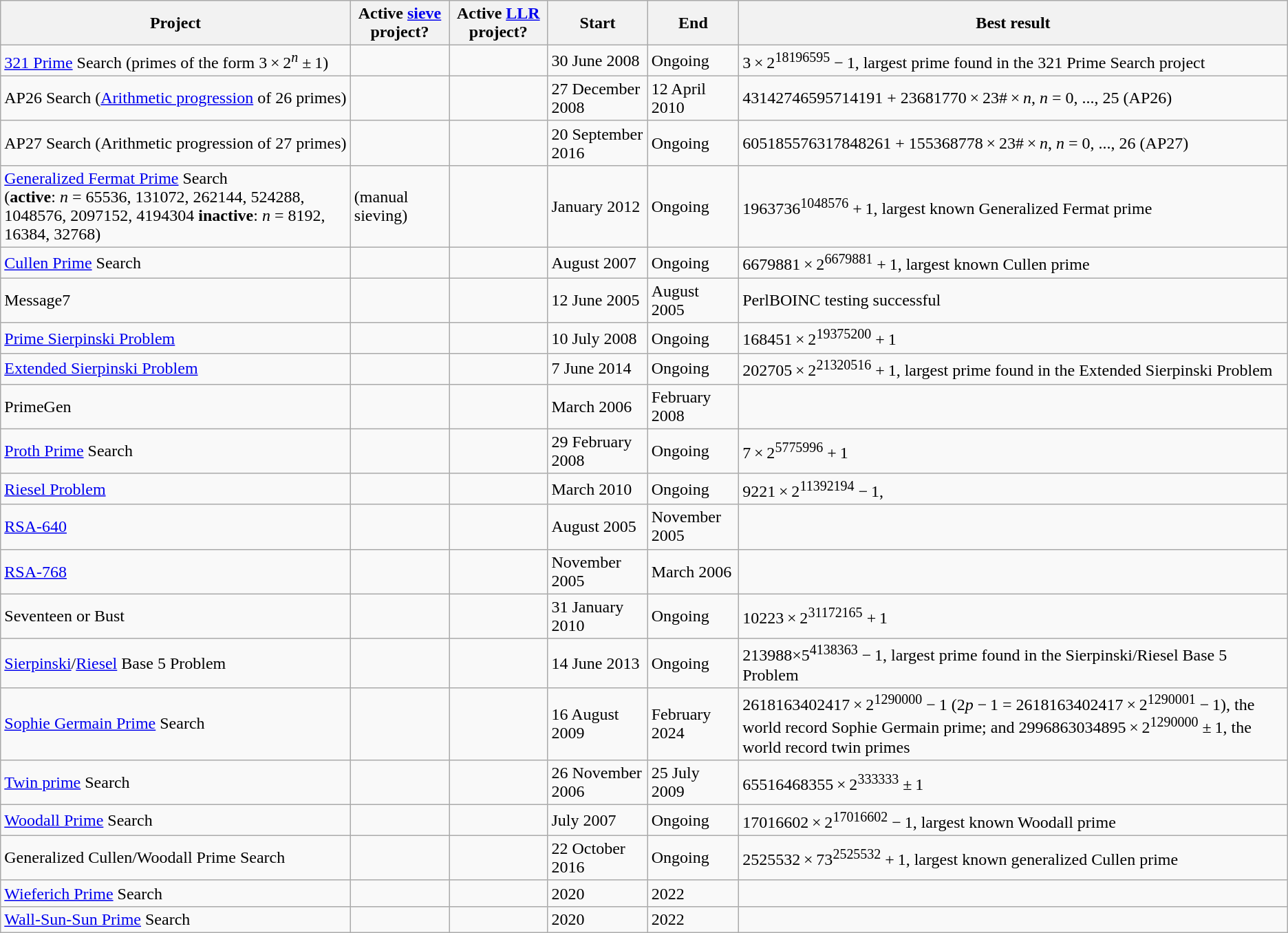<table class="wikitable sortable">
<tr>
<th>Project</th>
<th>Active <a href='#'>sieve</a> project?</th>
<th>Active <a href='#'>LLR</a> project?</th>
<th>Start</th>
<th>End</th>
<th>Best result</th>
</tr>
<tr>
<td><a href='#'>321 Prime</a> Search (primes of the form 3 × 2<sup><em>n</em></sup> ± 1)</td>
<td></td>
<td></td>
<td>30 June 2008</td>
<td>Ongoing</td>
<td data-sort-value="5477721">3 × 2<sup>18196595</sup> − 1, largest prime found in the 321 Prime Search project</td>
</tr>
<tr>
<td>AP26 Search (<a href='#'>Arithmetic progression</a> of 26 primes)</td>
<td></td>
<td></td>
<td>27 December 2008</td>
<td>12 April 2010</td>
<td data-sort-value="17.2435">43142746595714191 + 23681770 × 23# × <em>n</em>, <em>n</em> = 0, ..., 25 (AP26)</td>
</tr>
<tr>
<td>AP27 Search (Arithmetic progression of 27 primes)</td>
<td></td>
<td></td>
<td>20 September 2016</td>
<td>Ongoing</td>
<td data-sort-value="17.8427">605185576317848261 + 155368778 × 23# × <em>n</em>, <em>n</em> = 0, ..., 26 (AP27)</td>
</tr>
<tr>
<td><a href='#'>Generalized Fermat Prime</a> Search<br>(<strong><span>active</span></strong>: <em>n</em> = 65536, 131072, 262144, 524288, 1048576, 2097152, 4194304 <strong><span>inactive</span></strong>: <em>n</em> = 8192, 16384, 32768)</td>
<td> (manual sieving)</td>
<td></td>
<td>January 2012</td>
<td>Ongoing</td>
<td data-sort-value="6598776">1963736<sup>1048576</sup> + 1, largest known Generalized Fermat prime</td>
</tr>
<tr>
<td><a href='#'>Cullen Prime</a> Search</td>
<td></td>
<td></td>
<td>August 2007</td>
<td>Ongoing</td>
<td data-sort-value="2010851">6679881 × 2<sup>6679881</sup> + 1, largest known Cullen prime</td>
</tr>
<tr>
<td>Message7</td>
<td></td>
<td></td>
<td>12 June 2005</td>
<td>August 2005</td>
<td>PerlBOINC testing successful</td>
</tr>
<tr>
<td><a href='#'>Prime Sierpinski Problem</a></td>
<td></td>
<td></td>
<td>10 July 2008</td>
<td>Ongoing</td>
<td data-sort-value="5832521">168451 × 2<sup>19375200</sup> + 1</td>
</tr>
<tr>
<td><a href='#'>Extended Sierpinski Problem</a></td>
<td></td>
<td></td>
<td>7 June 2014</td>
<td>Ongoing</td>
<td data-sort-value="6418120">202705 × 2<sup>21320516</sup> + 1, largest prime found in the Extended Sierpinski Problem</td>
</tr>
<tr>
<td>PrimeGen</td>
<td></td>
<td></td>
<td>March 2006</td>
<td>February 2008</td>
<td></td>
</tr>
<tr>
<td><a href='#'>Proth Prime</a> Search</td>
<td></td>
<td></td>
<td>29 February 2008</td>
<td>Ongoing</td>
<td data-sort-value="1738748">7 × 2<sup>5775996</sup> + 1</td>
</tr>
<tr>
<td><a href='#'>Riesel Problem</a></td>
<td></td>
<td></td>
<td>March 2010</td>
<td>Ongoing</td>
<td data-sort-value="3429396">9221 × 2<sup>11392194</sup> − 1,</td>
</tr>
<tr>
<td><a href='#'>RSA-640</a></td>
<td></td>
<td></td>
<td>August 2005</td>
<td>November 2005</td>
<td></td>
</tr>
<tr>
<td><a href='#'>RSA-768</a></td>
<td></td>
<td></td>
<td>November 2005</td>
<td>March 2006</td>
<td></td>
</tr>
<tr>
<td>Seventeen or Bust</td>
<td></td>
<td></td>
<td>31 January 2010</td>
<td>Ongoing</td>
<td data-sort-value="9383760">10223 × 2<sup>31172165</sup> + 1</td>
</tr>
<tr>
<td><a href='#'>Sierpinski</a>/<a href='#'>Riesel</a> Base 5 Problem</td>
<td></td>
<td></td>
<td>14 June 2013</td>
<td>Ongoing</td>
<td data-sort-value="2892597">213988×5<sup>4138363</sup> − 1, largest prime found in the Sierpinski/Riesel Base 5 Problem</td>
</tr>
<tr>
<td><a href='#'>Sophie Germain Prime</a> Search</td>
<td></td>
<td></td>
<td>16 August 2009</td>
<td>February 2024</td>
<td data-sort-value="388341">2618163402417 × 2<sup>1290000</sup> − 1 (2<em>p</em> − 1 = 2618163402417 × 2<sup>1290001</sup> − 1), the world record Sophie Germain prime; and 2996863034895 × 2<sup>1290000</sup> ± 1, the world record twin primes</td>
</tr>
<tr>
<td><a href='#'>Twin prime</a> Search</td>
<td></td>
<td></td>
<td>26 November 2006</td>
<td>25 July 2009</td>
<td data-sort-value="100354">65516468355 × 2<sup>333333</sup> ± 1</td>
</tr>
<tr>
<td><a href='#'>Woodall Prime</a> Search</td>
<td></td>
<td></td>
<td>July 2007</td>
<td>Ongoing</td>
<td data-sort-value="5122514">17016602 × 2<sup>17016602</sup> − 1, largest known Woodall prime</td>
</tr>
<tr>
<td>Generalized Cullen/Woodall Prime Search</td>
<td></td>
<td></td>
<td>22 October 2016</td>
<td>Ongoing</td>
<td data-sort-value="4705887">2525532 × 73<sup>2525532</sup> + 1, largest known generalized Cullen prime</td>
</tr>
<tr>
<td><a href='#'>Wieferich Prime</a> Search</td>
<td></td>
<td></td>
<td>2020</td>
<td>2022</td>
<td></td>
</tr>
<tr>
<td><a href='#'>Wall-Sun-Sun Prime</a> Search</td>
<td></td>
<td></td>
<td>2020</td>
<td>2022</td>
<td></td>
</tr>
</table>
